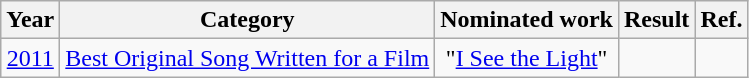<table class="wikitable plainrowheaders" style="text-align:center;">
<tr>
<th>Year</th>
<th>Category</th>
<th>Nominated work</th>
<th>Result</th>
<th>Ref.</th>
</tr>
<tr>
<td><a href='#'>2011</a></td>
<td><a href='#'>Best Original Song Written for a Film</a></td>
<td>"<a href='#'>I See the Light</a>"  <br> </td>
<td></td>
<td></td>
</tr>
</table>
